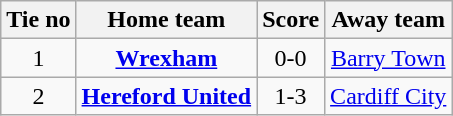<table class="wikitable" style="text-align: center">
<tr>
<th>Tie no</th>
<th>Home team</th>
<th>Score</th>
<th>Away team</th>
</tr>
<tr>
<td>1</td>
<td><strong><a href='#'>Wrexham</a></strong></td>
<td>0-0</td>
<td><a href='#'>Barry Town</a></td>
</tr>
<tr>
<td>2</td>
<td><strong><a href='#'>Hereford United</a></strong></td>
<td>1-3</td>
<td><a href='#'>Cardiff City</a></td>
</tr>
</table>
